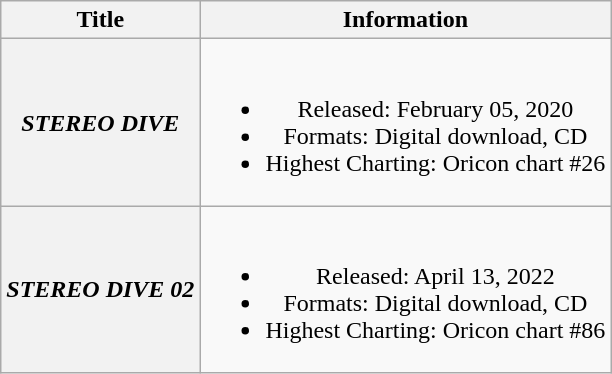<table class="wikitable plainrowheaders" style="text-align:center;">
<tr>
<th>Title</th>
<th>Information</th>
</tr>
<tr>
<th scope="row"><em>STEREO DIVE</em></th>
<td><br><ul><li>Released: February 05, 2020</li><li>Formats: Digital download, CD</li><li>Highest Charting: Oricon chart #26</li></ul></td>
</tr>
<tr>
<th scope="row"><em>STEREO DIVE 02</em></th>
<td><br><ul><li>Released: April 13, 2022</li><li>Formats: Digital download, CD</li><li>Highest Charting: Oricon chart #86</li></ul></td>
</tr>
</table>
